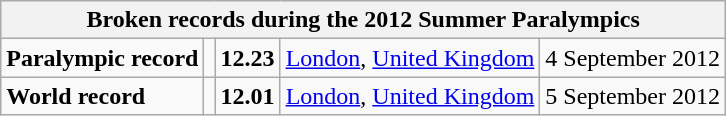<table class="wikitable">
<tr>
<th colspan="5">Broken records during the 2012 Summer Paralympics</th>
</tr>
<tr>
<td><strong>Paralympic record</strong></td>
<td></td>
<td><strong>12.23</strong></td>
<td><a href='#'>London</a>, <a href='#'>United Kingdom</a></td>
<td>4 September 2012</td>
</tr>
<tr>
<td><strong>World record</strong></td>
<td></td>
<td><strong>12.01</strong></td>
<td><a href='#'>London</a>, <a href='#'>United Kingdom</a></td>
<td>5 September 2012</td>
</tr>
</table>
